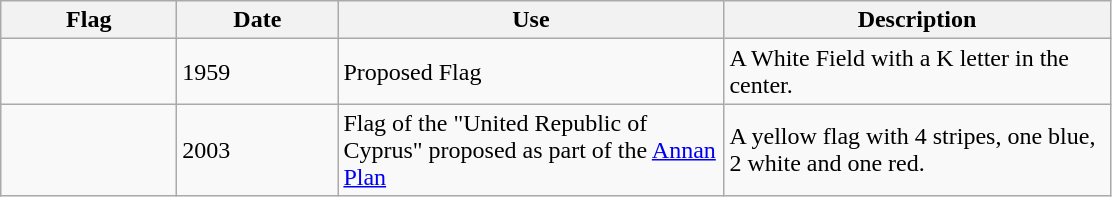<table class="wikitable">
<tr>
<th style="width:110px;">Flag</th>
<th style="width:100px;">Date</th>
<th style="width:250px;">Use</th>
<th style="width:250px;">Description</th>
</tr>
<tr>
<td></td>
<td>1959</td>
<td>Proposed Flag</td>
<td>A White Field with a K letter in the center.</td>
</tr>
<tr>
<td></td>
<td>2003</td>
<td>Flag of the "United Republic of Cyprus" proposed as part of the <a href='#'>Annan Plan</a></td>
<td>A yellow flag with 4 stripes, one blue, 2 white and one red.</td>
</tr>
</table>
